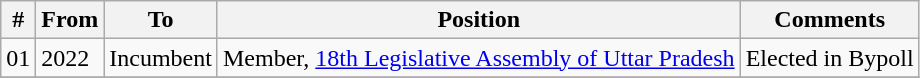<table class="wikitable sortable">
<tr>
<th>#</th>
<th>From</th>
<th>To</th>
<th>Position</th>
<th>Comments</th>
</tr>
<tr>
<td>01</td>
<td>2022</td>
<td>Incumbent</td>
<td>Member, <a href='#'>18th Legislative Assembly of Uttar Pradesh</a></td>
<td>Elected in Bypoll</td>
</tr>
<tr>
</tr>
</table>
